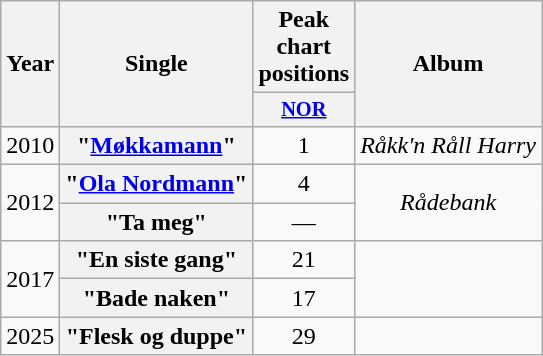<table class="wikitable plainrowheaders" style="text-align:center;">
<tr>
<th scope="col" rowspan="2">Year</th>
<th scope="col" rowspan="2">Single</th>
<th scope="col">Peak chart positions</th>
<th scope="col" rowspan="2">Album</th>
</tr>
<tr>
<th scope="col" style="width:3em;font-size:85%;"><a href='#'>NOR</a><br></th>
</tr>
<tr>
<td>2010</td>
<th scope="row">"<a href='#'>Møkkamann</a>"</th>
<td>1</td>
<td><em>Råkk'n Råll Harry</em></td>
</tr>
<tr>
<td rowspan="2">2012</td>
<th scope="row">"<a href='#'>Ola Nordmann</a>"</th>
<td>4</td>
<td rowspan="2"><em>Rådebank</em></td>
</tr>
<tr>
<th scope="row">"Ta meg"</th>
<td>—</td>
</tr>
<tr>
<td rowspan="2">2017</td>
<th scope="row">"En siste gang"<br></th>
<td>21</td>
<td rowspan="2"></td>
</tr>
<tr>
<th scope="row">"Bade naken"</th>
<td>17</td>
</tr>
<tr>
<td>2025</td>
<th scope="row">"Flesk og duppe"<br></th>
<td>29<br></td>
<td></td>
</tr>
</table>
